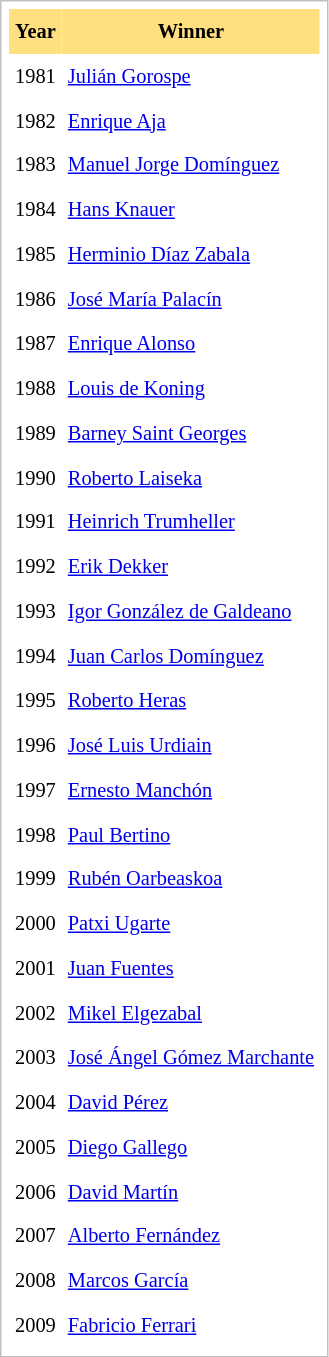<table cellpadding="4" cellspacing="0"  style="border: 1px solid silver; color: black; margin: 0 0 0.5em 0; background-color: white; padding: 5px; text-align: left; font-size:85%; vertical-align: top; line-height:1.6em;">
<tr>
<th scope=col; align="center" bgcolor="FFDF80">Year</th>
<th scope=col; align="center" bgcolor="FFDF80">Winner</th>
</tr>
<tr>
<td>1981</td>
<td> <a href='#'>Julián Gorospe</a></td>
</tr>
<tr>
<td>1982</td>
<td> <a href='#'>Enrique Aja</a></td>
</tr>
<tr>
<td>1983</td>
<td> <a href='#'>Manuel Jorge Domínguez</a></td>
</tr>
<tr>
<td>1984</td>
<td> <a href='#'>Hans Knauer</a></td>
</tr>
<tr>
<td>1985</td>
<td> <a href='#'>Herminio Díaz Zabala</a></td>
</tr>
<tr>
<td>1986</td>
<td> <a href='#'>José María Palacín</a></td>
</tr>
<tr>
<td>1987</td>
<td> <a href='#'>Enrique Alonso</a></td>
</tr>
<tr>
<td>1988</td>
<td> <a href='#'>Louis de Koning</a></td>
</tr>
<tr>
<td>1989</td>
<td> <a href='#'>Barney Saint Georges</a></td>
</tr>
<tr>
<td>1990</td>
<td> <a href='#'>Roberto Laiseka</a></td>
</tr>
<tr>
<td>1991</td>
<td> <a href='#'>Heinrich Trumheller</a></td>
</tr>
<tr>
<td>1992</td>
<td> <a href='#'>Erik Dekker</a></td>
</tr>
<tr>
<td>1993</td>
<td> <a href='#'>Igor González de Galdeano</a></td>
</tr>
<tr>
<td>1994</td>
<td> <a href='#'>Juan Carlos Domínguez</a></td>
</tr>
<tr>
<td>1995</td>
<td> <a href='#'>Roberto Heras</a></td>
</tr>
<tr>
<td>1996</td>
<td> <a href='#'>José Luis Urdiain</a></td>
</tr>
<tr>
<td>1997</td>
<td> <a href='#'>Ernesto Manchón</a></td>
</tr>
<tr>
<td>1998</td>
<td> <a href='#'>Paul Bertino</a></td>
</tr>
<tr>
<td>1999</td>
<td> <a href='#'>Rubén Oarbeaskoa</a></td>
</tr>
<tr>
<td>2000</td>
<td> <a href='#'>Patxi Ugarte</a></td>
</tr>
<tr>
<td>2001</td>
<td> <a href='#'>Juan Fuentes</a></td>
</tr>
<tr>
<td>2002</td>
<td> <a href='#'>Mikel Elgezabal</a></td>
</tr>
<tr>
<td>2003</td>
<td> <a href='#'>José Ángel Gómez Marchante</a></td>
</tr>
<tr>
<td>2004</td>
<td> <a href='#'>David Pérez</a></td>
</tr>
<tr>
<td>2005</td>
<td> <a href='#'>Diego Gallego</a></td>
</tr>
<tr>
<td>2006</td>
<td> <a href='#'>David Martín</a></td>
</tr>
<tr>
<td>2007</td>
<td> <a href='#'>Alberto Fernández</a></td>
</tr>
<tr>
<td>2008</td>
<td> <a href='#'>Marcos García</a></td>
</tr>
<tr>
<td>2009</td>
<td> <a href='#'>Fabricio Ferrari</a></td>
</tr>
<tr>
</tr>
</table>
